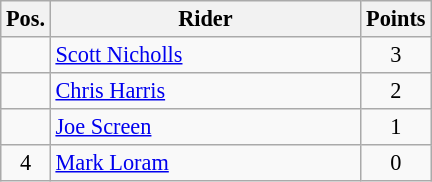<table class=wikitable style="font-size:93%;">
<tr>
<th width=25px>Pos.</th>
<th width=200px>Rider</th>
<th width=40px>Points</th>
</tr>
<tr align=center>
<td></td>
<td align=left><a href='#'>Scott Nicholls</a></td>
<td>3</td>
</tr>
<tr align=center>
<td></td>
<td align=left><a href='#'>Chris Harris</a></td>
<td>2</td>
</tr>
<tr align=center>
<td></td>
<td align=left><a href='#'>Joe Screen</a></td>
<td>1</td>
</tr>
<tr align=center>
<td>4</td>
<td align=left><a href='#'>Mark Loram</a></td>
<td>0</td>
</tr>
</table>
